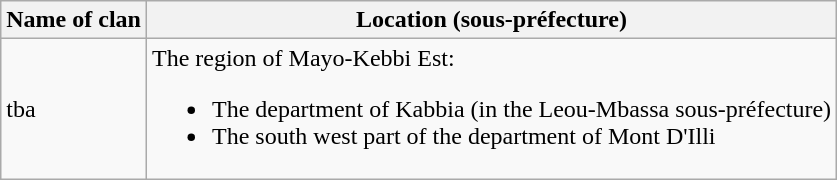<table class="wikitable">
<tr>
<th>Name of clan</th>
<th>Location (sous-préfecture)</th>
</tr>
<tr>
<td>tba</td>
<td>The region of Mayo-Kebbi Est:<br><ul><li>The department of Kabbia (in the Leou-Mbassa sous-préfecture)</li><li>The south west part of the department of Mont D'Illi</li></ul></td>
</tr>
</table>
